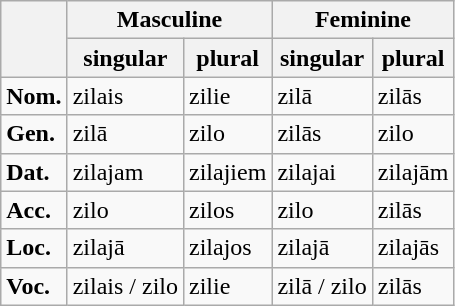<table class="wikitable">
<tr>
<th rowspan="2"></th>
<th colspan="2" align="center">Masculine</th>
<th colspan="2" align="center">Feminine</th>
</tr>
<tr>
<th>singular</th>
<th>plural</th>
<th>singular</th>
<th>plural</th>
</tr>
<tr>
<td><strong>Nom.</strong></td>
<td>zilais</td>
<td>zilie</td>
<td>zilā</td>
<td>zilās</td>
</tr>
<tr>
<td><strong>Gen.</strong></td>
<td>zilā</td>
<td>zilo</td>
<td>zilās</td>
<td>zilo</td>
</tr>
<tr>
<td><strong>Dat.</strong></td>
<td>zilajam</td>
<td>zilajiem</td>
<td>zilajai</td>
<td>zilajām</td>
</tr>
<tr>
<td><strong>Acc.</strong></td>
<td>zilo</td>
<td>zilos</td>
<td>zilo</td>
<td>zilās</td>
</tr>
<tr>
<td><strong>Loc.</strong></td>
<td>zilajā</td>
<td>zilajos</td>
<td>zilajā</td>
<td>zilajās</td>
</tr>
<tr>
<td><strong>Voc.</strong></td>
<td>zilais / zilo</td>
<td>zilie</td>
<td>zilā / zilo</td>
<td>zilās</td>
</tr>
</table>
